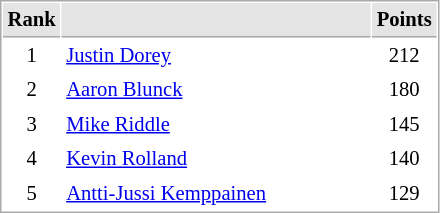<table cellspacing="1" cellpadding="3" style="border:1px solid #AAAAAA;font-size:86%">
<tr bgcolor="#E4E4E4">
<th style="border-bottom:1px solid #AAAAAA" width=10>Rank</th>
<th style="border-bottom:1px solid #AAAAAA" width=200></th>
<th style="border-bottom:1px solid #AAAAAA" width=20>Points</th>
</tr>
<tr>
<td style="text-align:center;">1</td>
<td> <a href='#'>Justin Dorey</a></td>
<td align=center>212</td>
</tr>
<tr>
<td style="text-align:center;">2</td>
<td> <a href='#'>Aaron Blunck</a></td>
<td align=center>180</td>
</tr>
<tr>
<td style="text-align:center;">3</td>
<td> <a href='#'>Mike Riddle</a></td>
<td align=center>145</td>
</tr>
<tr>
<td style="text-align:center;">4</td>
<td> <a href='#'>Kevin Rolland</a></td>
<td align=center>140</td>
</tr>
<tr>
<td style="text-align:center;">5</td>
<td> <a href='#'>Antti-Jussi Kemppainen</a></td>
<td align=center>129</td>
</tr>
</table>
